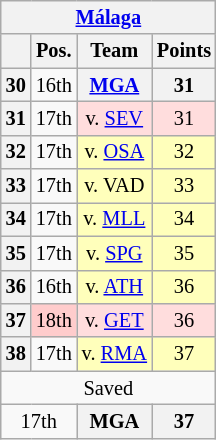<table class="wikitable" style="font-size: 85%">
<tr>
<th colspan="4"><a href='#'>Málaga</a></th>
</tr>
<tr>
<th></th>
<th>Pos.</th>
<th>Team</th>
<th>Points</th>
</tr>
<tr>
<th>30</th>
<td style="text-align:center;">16th</td>
<th><a href='#'>MGA</a></th>
<th>31</th>
</tr>
<tr>
<th>31</th>
<td style="text-align:center;">17th</td>
<td style="text-align:center; background:#fdd;">v. <a href='#'>SEV</a></td>
<td style="text-align:center; background:#fdd;">31</td>
</tr>
<tr>
<th>32</th>
<td style="text-align:center;">17th</td>
<td style="text-align:center; background:#ffb;">v. <a href='#'>OSA</a></td>
<td style="text-align:center; background:#ffb;">32</td>
</tr>
<tr>
<th>33</th>
<td style="text-align:center;">17th</td>
<td style="text-align:center; background:#ffb;">v. VAD</td>
<td style="text-align:center; background:#ffb;">33</td>
</tr>
<tr>
<th>34</th>
<td style="text-align:center;">17th</td>
<td style="text-align:center; background:#ffb;">v. <a href='#'>MLL</a></td>
<td style="text-align:center; background:#ffb;">34</td>
</tr>
<tr>
<th>35</th>
<td style="text-align:center;">17th</td>
<td style="text-align:center; background:#ffb;">v. <a href='#'>SPG</a></td>
<td style="text-align:center; background:#ffb;">35</td>
</tr>
<tr>
<th>36</th>
<td style="text-align:center;">16th</td>
<td style="text-align:center; background:#ffb;">v. <a href='#'>ATH</a></td>
<td style="text-align:center; background:#ffb;">36</td>
</tr>
<tr>
<th>37</th>
<td style="text-align:center; background:#fcc;">18th</td>
<td style="text-align:center; background:#fdd;">v. <a href='#'>GET</a></td>
<td style="text-align:center; background:#fdd;">36</td>
</tr>
<tr>
<th>38</th>
<td style="text-align:center;">17th</td>
<td style="text-align:center; background:#ffb;">v. <a href='#'>RMA</a></td>
<td style="text-align:center; background:#ffb;">37</td>
</tr>
<tr>
<td colspan="4" style="text-align:center;">Saved</td>
</tr>
<tr>
<td colspan="2" style="text-align:center;">17th</td>
<th>MGA</th>
<th>37</th>
</tr>
</table>
